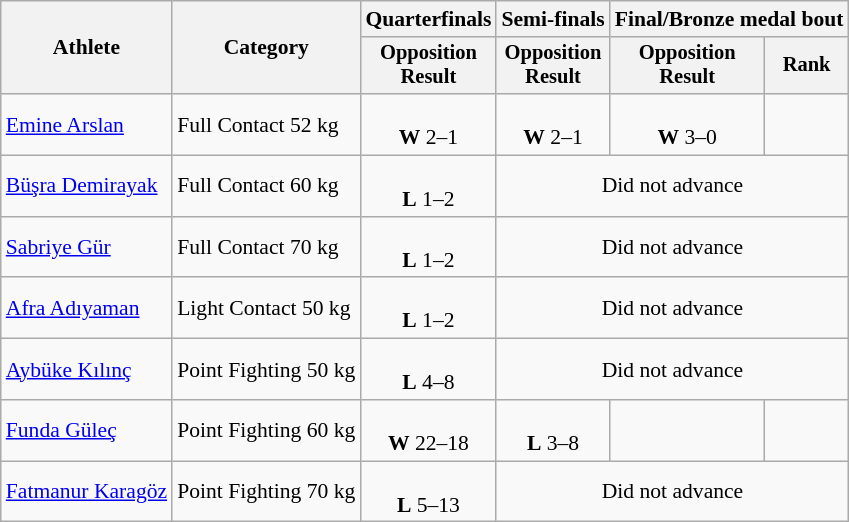<table class="wikitable" style="text-align:center; font-size:90%">
<tr>
<th rowspan=2>Athlete</th>
<th rowspan=2>Category</th>
<th>Quarterfinals</th>
<th>Semi-finals</th>
<th colspan=2>Final/Bronze medal bout</th>
</tr>
<tr style="font-size:95%">
<th>Opposition<br>Result</th>
<th>Opposition<br>Result</th>
<th>Opposition<br>Result</th>
<th>Rank</th>
</tr>
<tr>
<td align=left><a href='#'>Emine Arslan</a></td>
<td align=left>Full Contact 52 kg</td>
<td><br><strong>W</strong> 2–1</td>
<td><br><strong>W</strong> 2–1</td>
<td><br><strong>W</strong> 3–0</td>
<td></td>
</tr>
<tr>
<td align=left><a href='#'>Büşra Demirayak</a></td>
<td align=left>Full Contact 60 kg</td>
<td><br><strong>L</strong> 1–2</td>
<td colspan=3>Did not advance</td>
</tr>
<tr>
<td align=left><a href='#'>Sabriye Gür</a></td>
<td align=left>Full Contact 70 kg</td>
<td><br><strong>L</strong> 1–2</td>
<td colspan=3>Did not advance</td>
</tr>
<tr>
<td align=left><a href='#'>Afra Adıyaman</a></td>
<td align=left>Light Contact 50 kg</td>
<td><br><strong>L</strong> 1–2</td>
<td colspan=3>Did not advance</td>
</tr>
<tr>
<td align=left><a href='#'>Aybüke Kılınç</a></td>
<td align=left>Point Fighting 50 kg</td>
<td><br><strong>L</strong> 4–8</td>
<td colspan=3>Did not advance</td>
</tr>
<tr>
<td align=left><a href='#'>Funda Güleç</a></td>
<td align=left>Point Fighting 60 kg</td>
<td><br><strong>W</strong> 22–18</td>
<td><br><strong>L</strong> 3–8</td>
<td></td>
<td></td>
</tr>
<tr>
<td align=left><a href='#'>Fatmanur Karagöz</a></td>
<td align=left>Point Fighting 70 kg</td>
<td><br><strong>L</strong> 5–13</td>
<td colspan=3>Did not advance</td>
</tr>
</table>
